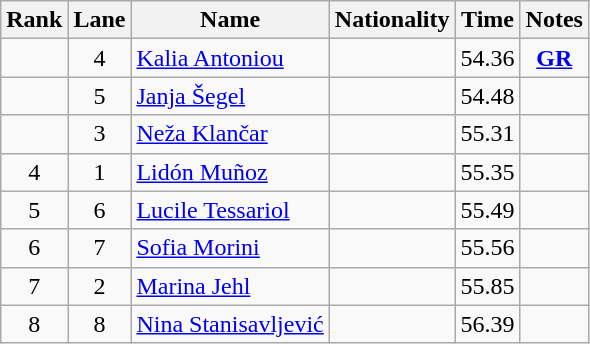<table class="wikitable sortable" style="text-align:center">
<tr>
<th>Rank</th>
<th>Lane</th>
<th>Name</th>
<th>Nationality</th>
<th>Time</th>
<th>Notes</th>
</tr>
<tr>
<td></td>
<td>4</td>
<td align=left><a href='#'>Kalia Antoniou</a></td>
<td align=left></td>
<td>54.36</td>
<td><strong><a href='#'>GR</a></strong></td>
</tr>
<tr>
<td></td>
<td>5</td>
<td align=left><a href='#'>Janja Šegel</a></td>
<td align=left></td>
<td>54.48</td>
<td></td>
</tr>
<tr>
<td></td>
<td>3</td>
<td align=left><a href='#'>Neža Klančar</a></td>
<td align=left></td>
<td>55.31</td>
<td></td>
</tr>
<tr>
<td>4</td>
<td>1</td>
<td align=left><a href='#'>Lidón Muñoz</a></td>
<td align=left></td>
<td>55.35</td>
<td></td>
</tr>
<tr>
<td>5</td>
<td>6</td>
<td align=left><a href='#'>Lucile Tessariol</a></td>
<td align=left></td>
<td>55.49</td>
<td></td>
</tr>
<tr>
<td>6</td>
<td>7</td>
<td align=left><a href='#'>Sofia Morini</a></td>
<td align=left></td>
<td>55.56</td>
<td></td>
</tr>
<tr>
<td>7</td>
<td>2</td>
<td align=left><a href='#'>Marina Jehl</a></td>
<td align=left></td>
<td>55.85</td>
<td></td>
</tr>
<tr>
<td>8</td>
<td>8</td>
<td align=left><a href='#'>Nina Stanisavljević</a></td>
<td align=left></td>
<td>56.39</td>
<td></td>
</tr>
</table>
